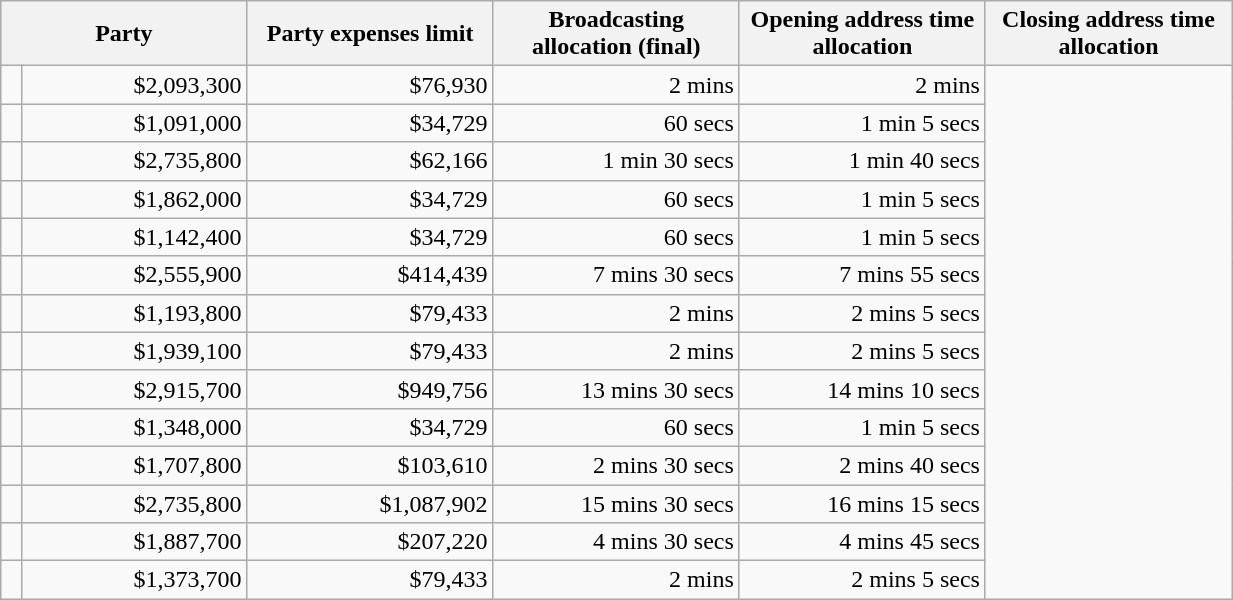<table class="wikitable" style="width:65%">
<tr>
<th colspan=2>Party</th>
<th style="width:20%;">Party expenses limit</th>
<th style="width:20%;">Broadcasting allocation (final)</th>
<th style="width:20%;">Opening address time allocation</th>
<th style="width:20%;">Closing address time allocation</th>
</tr>
<tr>
<td></td>
<td align=right>$2,093,300</td>
<td align=right>$76,930</td>
<td align=right>2 mins</td>
<td align=right>2 mins</td>
</tr>
<tr>
<td></td>
<td align=right>$1,091,000</td>
<td align=right>$34,729</td>
<td align=right>60 secs</td>
<td align=right>1 min 5 secs</td>
</tr>
<tr>
<td></td>
<td align=right>$2,735,800</td>
<td align=right>$62,166</td>
<td align=right>1 min 30 secs</td>
<td align=right>1 min 40 secs</td>
</tr>
<tr>
<td></td>
<td align=right>$1,862,000</td>
<td align=right>$34,729</td>
<td align=right>60 secs</td>
<td align=right>1 min 5 secs</td>
</tr>
<tr>
<td></td>
<td align=right>$1,142,400</td>
<td align=right>$34,729</td>
<td align=right>60 secs</td>
<td align=right>1 min 5 secs</td>
</tr>
<tr>
<td></td>
<td align=right>$2,555,900</td>
<td align=right>$414,439</td>
<td align=right>7 mins 30 secs</td>
<td align=right>7 mins 55 secs</td>
</tr>
<tr>
<td></td>
<td align=right>$1,193,800</td>
<td align=right>$79,433</td>
<td align=right>2 mins</td>
<td align=right>2 mins 5 secs</td>
</tr>
<tr>
<td></td>
<td align=right>$1,939,100</td>
<td align=right>$79,433</td>
<td align=right>2 mins</td>
<td align=right>2 mins 5 secs</td>
</tr>
<tr>
<td></td>
<td align=right>$2,915,700</td>
<td align=right>$949,756</td>
<td align=right>13 mins 30 secs</td>
<td align=right>14 mins 10 secs</td>
</tr>
<tr>
<td></td>
<td align=right>$1,348,000</td>
<td align=right>$34,729</td>
<td align=right>60 secs</td>
<td align=right>1 min 5 secs</td>
</tr>
<tr>
<td></td>
<td align=right>$1,707,800</td>
<td align=right>$103,610</td>
<td align=right>2 mins 30 secs</td>
<td align=right>2 mins 40 secs</td>
</tr>
<tr>
<td></td>
<td align=right>$2,735,800</td>
<td align=right>$1,087,902</td>
<td align=right>15 mins 30 secs</td>
<td align=right>16 mins 15 secs</td>
</tr>
<tr>
<td></td>
<td align=right>$1,887,700</td>
<td align=right>$207,220</td>
<td align=right>4 mins 30 secs</td>
<td align=right>4 mins 45 secs</td>
</tr>
<tr>
<td></td>
<td align=right>$1,373,700</td>
<td align=right>$79,433</td>
<td align=right>2 mins</td>
<td align=right>2 mins 5 secs</td>
</tr>
</table>
